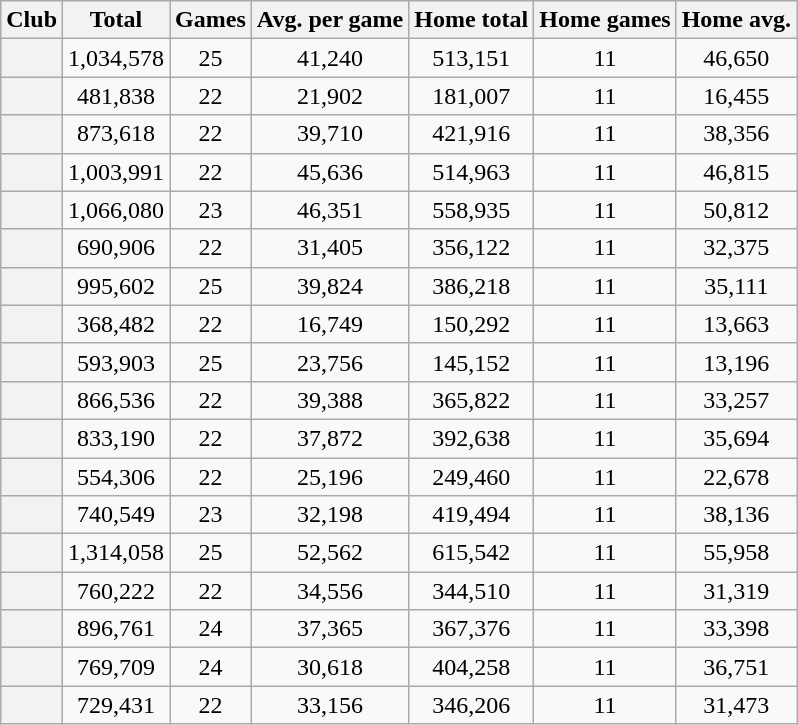<table class="wikitable plainrowheaders sortable" style="text-align:center;">
<tr>
<th>Club</th>
<th>Total</th>
<th>Games</th>
<th>Avg. per game</th>
<th>Home total</th>
<th>Home games</th>
<th>Home avg.</th>
</tr>
<tr>
<th scope="row"></th>
<td>1,034,578</td>
<td>25</td>
<td>41,240</td>
<td>513,151</td>
<td>11</td>
<td>46,650</td>
</tr>
<tr>
<th scope="row"></th>
<td>481,838</td>
<td>22</td>
<td>21,902</td>
<td>181,007</td>
<td>11</td>
<td>16,455</td>
</tr>
<tr>
<th scope="row"></th>
<td>873,618</td>
<td>22</td>
<td>39,710</td>
<td>421,916</td>
<td>11</td>
<td>38,356</td>
</tr>
<tr>
<th scope="row"></th>
<td>1,003,991</td>
<td>22</td>
<td>45,636</td>
<td>514,963</td>
<td>11</td>
<td>46,815</td>
</tr>
<tr>
<th scope="row"></th>
<td>1,066,080</td>
<td>23</td>
<td>46,351</td>
<td>558,935</td>
<td>11</td>
<td>50,812</td>
</tr>
<tr>
<th scope="row"></th>
<td>690,906</td>
<td>22</td>
<td>31,405</td>
<td>356,122</td>
<td>11</td>
<td>32,375</td>
</tr>
<tr>
<th scope="row"></th>
<td>995,602</td>
<td>25</td>
<td>39,824</td>
<td>386,218</td>
<td>11</td>
<td>35,111</td>
</tr>
<tr>
<th scope="row"></th>
<td>368,482</td>
<td>22</td>
<td>16,749</td>
<td>150,292</td>
<td>11</td>
<td>13,663</td>
</tr>
<tr>
<th scope="row"></th>
<td>593,903</td>
<td>25</td>
<td>23,756</td>
<td>145,152</td>
<td>11</td>
<td>13,196</td>
</tr>
<tr>
<th scope="row"></th>
<td>866,536</td>
<td>22</td>
<td>39,388</td>
<td>365,822</td>
<td>11</td>
<td>33,257</td>
</tr>
<tr>
<th scope="row"></th>
<td>833,190</td>
<td>22</td>
<td>37,872</td>
<td>392,638</td>
<td>11</td>
<td>35,694</td>
</tr>
<tr>
<th scope="row"></th>
<td>554,306</td>
<td>22</td>
<td>25,196</td>
<td>249,460</td>
<td>11</td>
<td>22,678</td>
</tr>
<tr>
<th scope="row"></th>
<td>740,549</td>
<td>23</td>
<td>32,198</td>
<td>419,494</td>
<td>11</td>
<td>38,136</td>
</tr>
<tr>
<th scope="row"></th>
<td>1,314,058</td>
<td>25</td>
<td>52,562</td>
<td>615,542</td>
<td>11</td>
<td>55,958</td>
</tr>
<tr>
<th scope="row"></th>
<td>760,222</td>
<td>22</td>
<td>34,556</td>
<td>344,510</td>
<td>11</td>
<td>31,319</td>
</tr>
<tr>
<th scope="row"></th>
<td>896,761</td>
<td>24</td>
<td>37,365</td>
<td>367,376</td>
<td>11</td>
<td>33,398</td>
</tr>
<tr>
<th scope="row"></th>
<td>769,709</td>
<td>24</td>
<td>30,618</td>
<td>404,258</td>
<td>11</td>
<td>36,751</td>
</tr>
<tr>
<th scope="row"></th>
<td>729,431</td>
<td>22</td>
<td>33,156</td>
<td>346,206</td>
<td>11</td>
<td>31,473</td>
</tr>
</table>
